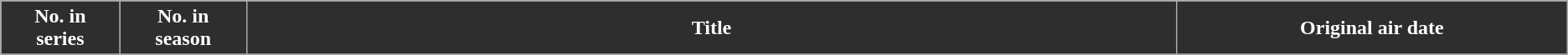<table class="wikitable plainrowheaders">
<tr>
<th style="background:#2e2e2e; color:#fff; width:1%;">No. in<br>series</th>
<th style="background:#2e2e2e; color:#fff; width:1%;">No. in<br>season</th>
<th style="background:#2e2e2e; color:#fff; width:12%;">Title</th>
<th style="background:#2e2e2e; color:#fff; width:5%;">Original air date</th>
</tr>
<tr style="background:#fff;"|>
</tr>
</table>
